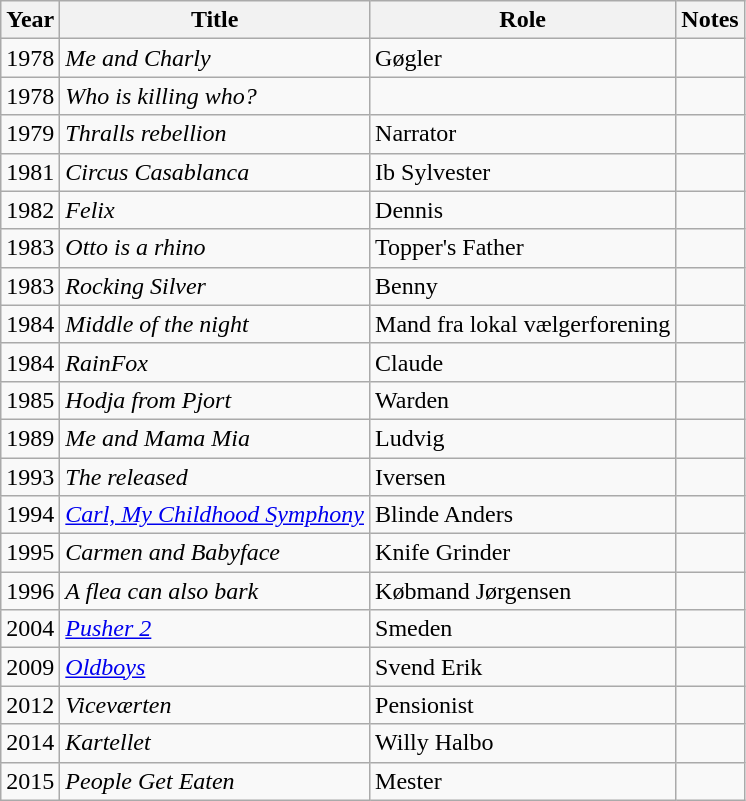<table class="wikitable">
<tr>
<th>Year</th>
<th>Title</th>
<th>Role</th>
<th>Notes</th>
</tr>
<tr>
<td>1978</td>
<td><em>Me and Charly</em></td>
<td>Gøgler</td>
<td></td>
</tr>
<tr>
<td>1978</td>
<td><em>Who is killing who?</em></td>
<td></td>
<td></td>
</tr>
<tr>
<td>1979</td>
<td><em>Thralls rebellion</em></td>
<td>Narrator</td>
<td></td>
</tr>
<tr>
<td>1981</td>
<td><em>Circus Casablanca</em></td>
<td>Ib Sylvester</td>
<td></td>
</tr>
<tr>
<td>1982</td>
<td><em>Felix</em></td>
<td>Dennis</td>
<td></td>
</tr>
<tr>
<td>1983</td>
<td><em>Otto is a rhino</em></td>
<td>Topper's Father</td>
<td></td>
</tr>
<tr>
<td>1983</td>
<td><em>Rocking Silver</em></td>
<td>Benny</td>
</tr>
<tr>
<td>1984</td>
<td><em>Middle of the night</em></td>
<td>Mand fra lokal vælgerforening</td>
<td></td>
</tr>
<tr>
<td>1984</td>
<td><em>RainFox</em></td>
<td>Claude</td>
<td></td>
</tr>
<tr>
<td>1985</td>
<td><em>Hodja from Pjort</em></td>
<td>Warden</td>
<td></td>
</tr>
<tr>
<td>1989</td>
<td><em>Me and Mama Mia</em></td>
<td>Ludvig</td>
<td></td>
</tr>
<tr>
<td>1993</td>
<td><em>The released</em></td>
<td>Iversen</td>
<td></td>
</tr>
<tr>
<td>1994</td>
<td><em><a href='#'>Carl, My Childhood Symphony</a></em></td>
<td>Blinde Anders</td>
<td></td>
</tr>
<tr>
<td>1995</td>
<td><em>Carmen and Babyface</em></td>
<td>Knife Grinder</td>
<td></td>
</tr>
<tr>
<td>1996</td>
<td><em>A flea can also bark</em></td>
<td>Købmand Jørgensen</td>
<td></td>
</tr>
<tr>
<td>2004</td>
<td><em><a href='#'>Pusher 2</a></em></td>
<td>Smeden</td>
<td></td>
</tr>
<tr>
<td>2009</td>
<td><em><a href='#'>Oldboys</a></em></td>
<td>Svend Erik</td>
<td></td>
</tr>
<tr>
<td>2012</td>
<td><em>Viceværten</em></td>
<td>Pensionist</td>
<td></td>
</tr>
<tr>
<td>2014</td>
<td><em>Kartellet</em></td>
<td>Willy Halbo</td>
<td></td>
</tr>
<tr>
<td>2015</td>
<td><em>People Get Eaten</em></td>
<td>Mester</td>
<td></td>
</tr>
</table>
